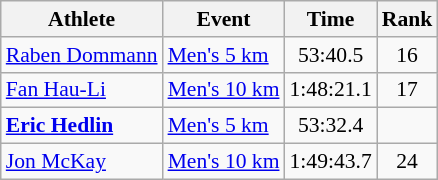<table class=wikitable style="font-size:90%;">
<tr>
<th>Athlete</th>
<th>Event</th>
<th>Time</th>
<th>Rank</th>
</tr>
<tr align=center>
<td align=left><a href='#'>Raben Dommann</a></td>
<td align=left><a href='#'>Men's 5 km</a></td>
<td>53:40.5</td>
<td>16</td>
</tr>
<tr align=center>
<td align=left><a href='#'>Fan Hau-Li</a></td>
<td align=left><a href='#'>Men's 10 km</a></td>
<td>1:48:21.1</td>
<td>17</td>
</tr>
<tr align=center>
<td align=left><strong><a href='#'>Eric Hedlin</a></strong></td>
<td align=left><a href='#'>Men's 5 km</a></td>
<td>53:32.4</td>
<td></td>
</tr>
<tr align=center>
<td align=left><a href='#'>Jon McKay</a></td>
<td align=left><a href='#'>Men's 10 km</a></td>
<td>1:49:43.7</td>
<td>24</td>
</tr>
</table>
